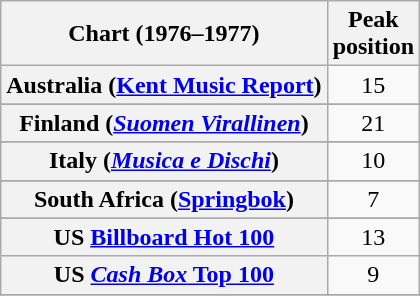<table class="wikitable sortable plainrowheaders" style="text-align:center">
<tr>
<th scope="col">Chart (1976–1977)</th>
<th scope="col">Peak<br>position</th>
</tr>
<tr>
<th scope="row">Australia (<a href='#'>Kent Music Report</a>)</th>
<td>15</td>
</tr>
<tr>
</tr>
<tr>
</tr>
<tr>
</tr>
<tr>
</tr>
<tr>
<th scope="row">Finland (<a href='#'><em>Suomen Virallinen</em></a>)</th>
<td>21</td>
</tr>
<tr>
</tr>
<tr>
<th scope="row">Italy (<em><a href='#'>Musica e Dischi</a></em>)</th>
<td>10</td>
</tr>
<tr>
</tr>
<tr>
</tr>
<tr>
<th scope="row">South Africa (<a href='#'>Springbok</a>)</th>
<td>7</td>
</tr>
<tr>
</tr>
<tr>
<th scope="row">US <a href='#'>Billboard Hot 100</a></th>
<td>13</td>
</tr>
<tr>
<th scope="row">US <a href='#'><em>Cash Box</em> Top 100</a></th>
<td>9</td>
</tr>
<tr>
</tr>
</table>
